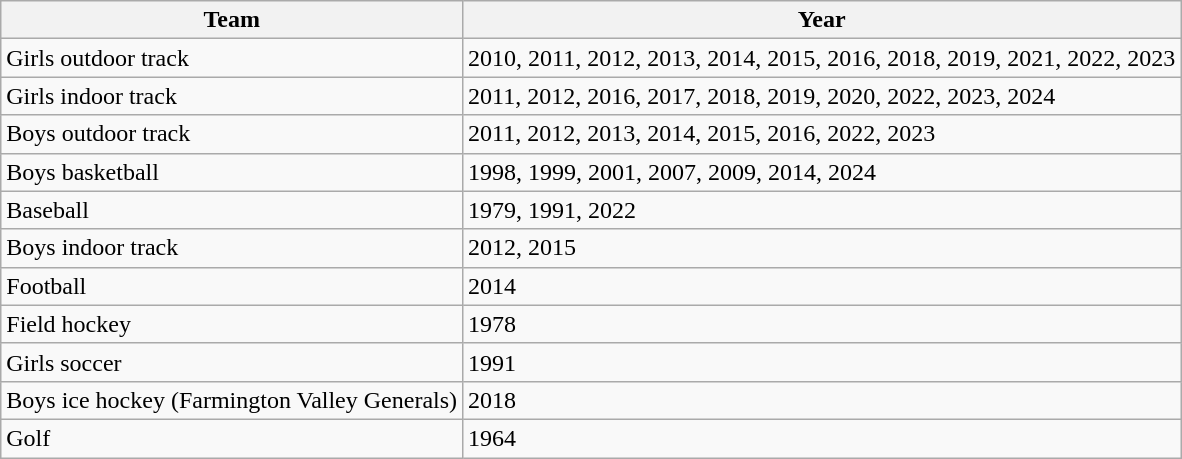<table class="wikitable">
<tr>
<th>Team</th>
<th>Year</th>
</tr>
<tr>
<td>Girls outdoor track</td>
<td>2010, 2011, 2012, 2013, 2014, 2015, 2016, 2018, 2019, 2021, 2022, 2023</td>
</tr>
<tr>
<td>Girls indoor track</td>
<td>2011, 2012, 2016, 2017, 2018, 2019, 2020, 2022, 2023, 2024</td>
</tr>
<tr>
<td>Boys outdoor track</td>
<td>2011, 2012, 2013, 2014, 2015, 2016, 2022, 2023</td>
</tr>
<tr>
<td>Boys basketball</td>
<td>1998, 1999, 2001, 2007, 2009, 2014, 2024</td>
</tr>
<tr>
<td>Baseball</td>
<td>1979, 1991, 2022</td>
</tr>
<tr>
<td>Boys indoor track</td>
<td>2012, 2015</td>
</tr>
<tr>
<td>Football</td>
<td>2014</td>
</tr>
<tr>
<td>Field hockey</td>
<td>1978</td>
</tr>
<tr>
<td>Girls soccer</td>
<td>1991</td>
</tr>
<tr>
<td>Boys ice hockey (Farmington Valley Generals)</td>
<td>2018</td>
</tr>
<tr>
<td>Golf</td>
<td>1964</td>
</tr>
</table>
